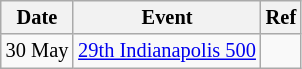<table class="wikitable" style="font-size: 85%">
<tr>
<th>Date</th>
<th>Event</th>
<th>Ref</th>
</tr>
<tr>
<td>30 May</td>
<td><a href='#'>29th Indianapolis 500</a></td>
<td></td>
</tr>
</table>
